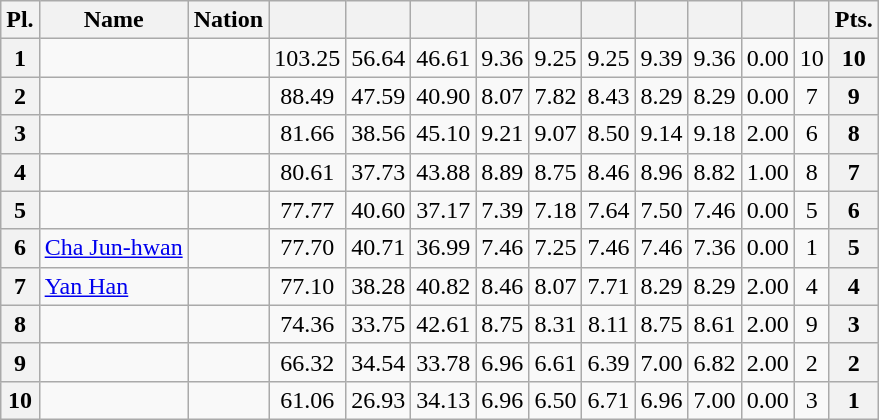<table class="wikitable sortable" style="text-align:center">
<tr>
<th>Pl.</th>
<th>Name</th>
<th>Nation</th>
<th></th>
<th></th>
<th></th>
<th></th>
<th></th>
<th></th>
<th></th>
<th></th>
<th></th>
<th></th>
<th>Pts.</th>
</tr>
<tr>
<th>1</th>
<td align="left"></td>
<td align="left"></td>
<td>103.25</td>
<td>56.64</td>
<td>46.61</td>
<td>9.36</td>
<td>9.25</td>
<td>9.25</td>
<td>9.39</td>
<td>9.36</td>
<td>0.00</td>
<td>10</td>
<th>10</th>
</tr>
<tr>
<th>2</th>
<td align="left"></td>
<td align="left"></td>
<td>88.49</td>
<td>47.59</td>
<td>40.90</td>
<td>8.07</td>
<td>7.82</td>
<td>8.43</td>
<td>8.29</td>
<td>8.29</td>
<td>0.00</td>
<td>7</td>
<th>9</th>
</tr>
<tr>
<th>3</th>
<td align="left"></td>
<td align="left"></td>
<td>81.66</td>
<td>38.56</td>
<td>45.10</td>
<td>9.21</td>
<td>9.07</td>
<td>8.50</td>
<td>9.14</td>
<td>9.18</td>
<td>2.00</td>
<td>6</td>
<th>8</th>
</tr>
<tr>
<th>4</th>
<td align="left"></td>
<td align="left"></td>
<td>80.61</td>
<td>37.73</td>
<td>43.88</td>
<td>8.89</td>
<td>8.75</td>
<td>8.46</td>
<td>8.96</td>
<td>8.82</td>
<td>1.00</td>
<td>8</td>
<th>7</th>
</tr>
<tr>
<th>5</th>
<td align=left></td>
<td align=left></td>
<td>77.77</td>
<td>40.60</td>
<td>37.17</td>
<td>7.39</td>
<td>7.18</td>
<td>7.64</td>
<td>7.50</td>
<td>7.46</td>
<td>0.00</td>
<td>5</td>
<th>6</th>
</tr>
<tr>
<th>6</th>
<td align="left"><a href='#'>Cha Jun-hwan</a></td>
<td align="left"></td>
<td>77.70</td>
<td>40.71</td>
<td>36.99</td>
<td>7.46</td>
<td>7.25</td>
<td>7.46</td>
<td>7.46</td>
<td>7.36</td>
<td>0.00</td>
<td>1</td>
<th>5</th>
</tr>
<tr>
<th>7</th>
<td align="left"><a href='#'>Yan Han</a></td>
<td align="left"></td>
<td>77.10</td>
<td>38.28</td>
<td>40.82</td>
<td>8.46</td>
<td>8.07</td>
<td>7.71</td>
<td>8.29</td>
<td>8.29</td>
<td>2.00</td>
<td>4</td>
<th>4</th>
</tr>
<tr>
<th>8</th>
<td align="left"></td>
<td align="left"></td>
<td>74.36</td>
<td>33.75</td>
<td>42.61</td>
<td>8.75</td>
<td>8.31</td>
<td>8.11</td>
<td>8.75</td>
<td>8.61</td>
<td>2.00</td>
<td>9</td>
<th>3</th>
</tr>
<tr>
<th>9</th>
<td align="left"></td>
<td align="left"></td>
<td>66.32</td>
<td>34.54</td>
<td>33.78</td>
<td>6.96</td>
<td>6.61</td>
<td>6.39</td>
<td>7.00</td>
<td>6.82</td>
<td>2.00</td>
<td>2</td>
<th>2</th>
</tr>
<tr>
<th>10</th>
<td align="left"></td>
<td align="left"></td>
<td>61.06</td>
<td>26.93</td>
<td>34.13</td>
<td>6.96</td>
<td>6.50</td>
<td>6.71</td>
<td>6.96</td>
<td>7.00</td>
<td>0.00</td>
<td>3</td>
<th>1</th>
</tr>
</table>
